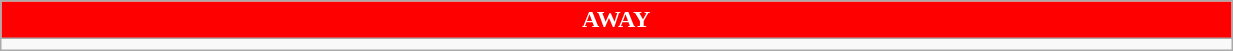<table class="wikitable collapsible collapsed" style="width:65%">
<tr>
<th colspan=7 ! style="color:white; background:#FF0000">AWAY</th>
</tr>
<tr>
<td></td>
</tr>
</table>
